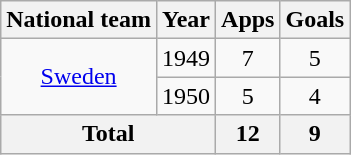<table class="wikitable" style="text-align:center">
<tr>
<th>National team</th>
<th>Year</th>
<th>Apps</th>
<th>Goals</th>
</tr>
<tr>
<td rowspan="2"><a href='#'>Sweden</a></td>
<td>1949</td>
<td>7</td>
<td>5</td>
</tr>
<tr>
<td>1950</td>
<td>5</td>
<td>4</td>
</tr>
<tr>
<th colspan="2">Total</th>
<th>12</th>
<th>9</th>
</tr>
</table>
